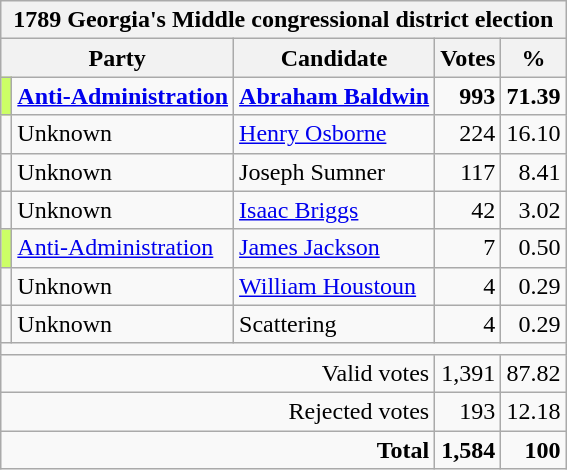<table class=wikitable style=text-align:right>
<tr>
<th colspan="5">1789 Georgia's Middle congressional district election</th>
</tr>
<tr>
<th colspan=2>Party</th>
<th>Candidate</th>
<th>Votes</th>
<th>%</th>
</tr>
<tr>
<td bgcolor=#CCFF66></td>
<td align=left><strong><a href='#'>Anti-Administration</a></strong></td>
<td align=left><strong><a href='#'>Abraham Baldwin</a></strong></td>
<td><strong>993</strong></td>
<td><strong>71.39</strong></td>
</tr>
<tr>
<td></td>
<td align=left>Unknown</td>
<td align=left><a href='#'>Henry Osborne</a></td>
<td>224</td>
<td>16.10</td>
</tr>
<tr>
<td></td>
<td align=left>Unknown</td>
<td align=left>Joseph Sumner</td>
<td>117</td>
<td>8.41</td>
</tr>
<tr>
<td></td>
<td align=left>Unknown</td>
<td align=left><a href='#'>Isaac Briggs</a></td>
<td>42</td>
<td>3.02</td>
</tr>
<tr>
<td bgcolor=#CCFF66></td>
<td align=left><a href='#'>Anti-Administration</a></td>
<td align=left><a href='#'>James Jackson</a></td>
<td>7</td>
<td>0.50</td>
</tr>
<tr>
<td></td>
<td align=left>Unknown</td>
<td align=left><a href='#'>William Houstoun</a></td>
<td>4</td>
<td>0.29</td>
</tr>
<tr>
<td></td>
<td align=left>Unknown</td>
<td align=left>Scattering</td>
<td>4</td>
<td>0.29</td>
</tr>
<tr>
<td colspan=12></td>
</tr>
<tr>
<td colspan=3>Valid votes</td>
<td>1,391</td>
<td>87.82</td>
</tr>
<tr>
<td colspan=3>Rejected votes</td>
<td>193</td>
<td>12.18</td>
</tr>
<tr>
<td colspan=3><strong>Total</strong></td>
<td><strong>1,584</strong></td>
<td><strong>100</strong></td>
</tr>
</table>
